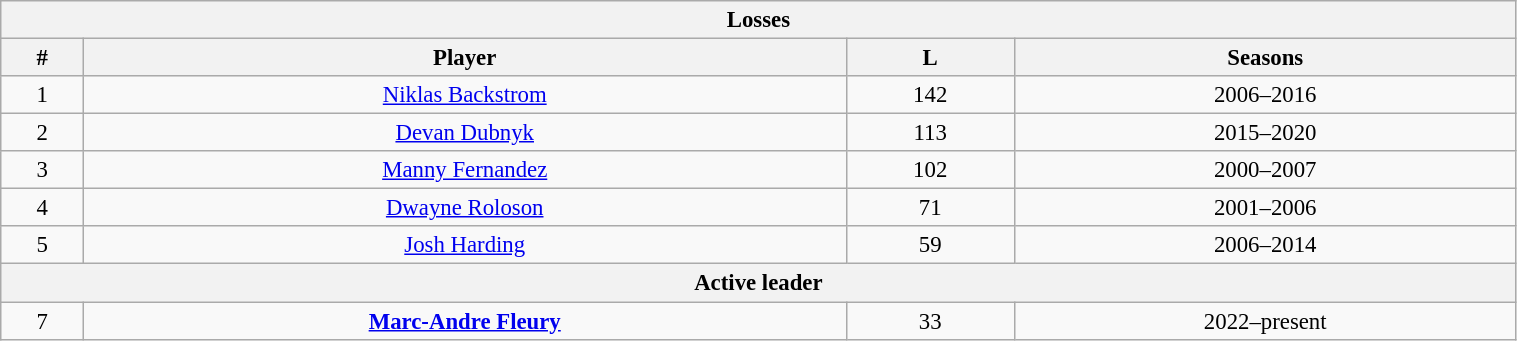<table class="wikitable" style="text-align: center; font-size: 95%" width="80%">
<tr>
<th colspan="4">Losses</th>
</tr>
<tr>
<th>#</th>
<th>Player</th>
<th>L</th>
<th>Seasons</th>
</tr>
<tr>
<td>1</td>
<td><a href='#'>Niklas Backstrom</a></td>
<td>142</td>
<td>2006–2016</td>
</tr>
<tr>
<td>2</td>
<td><a href='#'>Devan Dubnyk</a></td>
<td>113</td>
<td>2015–2020</td>
</tr>
<tr>
<td>3</td>
<td><a href='#'>Manny Fernandez</a></td>
<td>102</td>
<td>2000–2007</td>
</tr>
<tr>
<td>4</td>
<td><a href='#'>Dwayne Roloson</a></td>
<td>71</td>
<td>2001–2006</td>
</tr>
<tr>
<td>5</td>
<td><a href='#'>Josh Harding</a></td>
<td>59</td>
<td>2006–2014</td>
</tr>
<tr>
<th colspan="4">Active leader</th>
</tr>
<tr>
<td>7</td>
<td><strong><a href='#'>Marc-Andre Fleury</a></strong></td>
<td>33</td>
<td>2022–present</td>
</tr>
</table>
